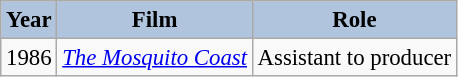<table class="wikitable" style="font-size:95%;">
<tr>
<th style="background:#B0C4DE;">Year</th>
<th style="background:#B0C4DE;">Film</th>
<th style="background:#B0C4DE;">Role</th>
</tr>
<tr>
<td>1986</td>
<td><em><a href='#'>The Mosquito Coast</a></em></td>
<td>Assistant to producer</td>
</tr>
</table>
